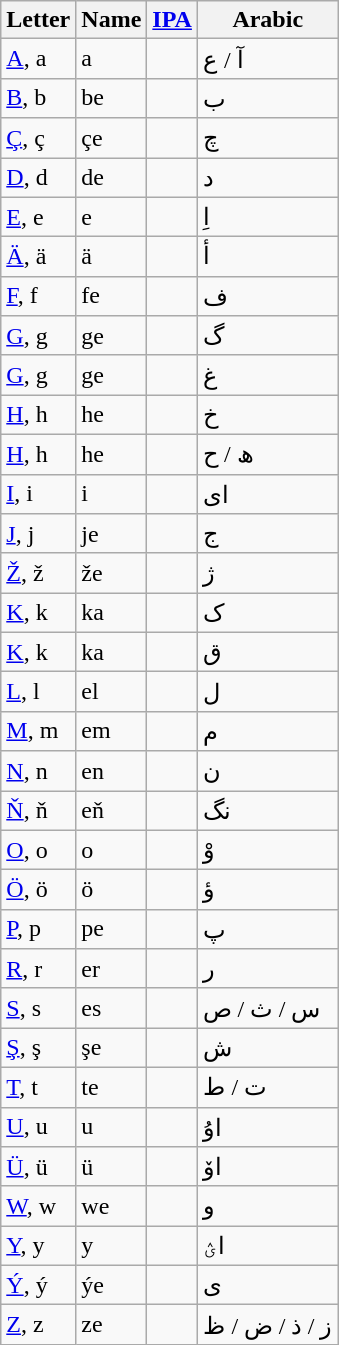<table class="wikitable">
<tr>
<th>Letter</th>
<th>Name</th>
<th><a href='#'>IPA</a></th>
<th>Arabic</th>
</tr>
<tr>
<td><a href='#'>A</a>, a</td>
<td>a</td>
<td></td>
<td>آ / ع</td>
</tr>
<tr>
<td><a href='#'>B</a>, b</td>
<td>be</td>
<td></td>
<td>ب</td>
</tr>
<tr>
<td><a href='#'>Ç</a>, ç</td>
<td>çe</td>
<td></td>
<td>چ</td>
</tr>
<tr>
<td><a href='#'>D</a>, d</td>
<td>de</td>
<td></td>
<td>د</td>
</tr>
<tr>
<td><a href='#'>E</a>, e</td>
<td>e</td>
<td></td>
<td>اِ</td>
</tr>
<tr>
<td><a href='#'>Ä</a>, ä</td>
<td>ä</td>
<td></td>
<td>أ</td>
</tr>
<tr>
<td><a href='#'>F</a>, f</td>
<td>fe</td>
<td></td>
<td>ف</td>
</tr>
<tr>
<td><a href='#'>G</a>, g</td>
<td>ge</td>
<td></td>
<td>گ</td>
</tr>
<tr>
<td><a href='#'>G</a>, g</td>
<td>ge</td>
<td></td>
<td>غ</td>
</tr>
<tr>
<td><a href='#'>H</a>, h</td>
<td>he</td>
<td></td>
<td>خ</td>
</tr>
<tr>
<td><a href='#'>H</a>, h</td>
<td>he</td>
<td></td>
<td>ھ / ح</td>
</tr>
<tr>
<td><a href='#'>I</a>, i</td>
<td>i</td>
<td></td>
<td>ای</td>
</tr>
<tr>
<td><a href='#'>J</a>, j</td>
<td>je</td>
<td></td>
<td>ج</td>
</tr>
<tr>
<td><a href='#'>Ž</a>, ž</td>
<td>že</td>
<td></td>
<td>ژ</td>
</tr>
<tr>
<td><a href='#'>K</a>, k</td>
<td>ka</td>
<td></td>
<td>ک</td>
</tr>
<tr>
<td><a href='#'>K</a>, k</td>
<td>ka</td>
<td></td>
<td>ق</td>
</tr>
<tr>
<td><a href='#'>L</a>, l</td>
<td>el</td>
<td></td>
<td>ل</td>
</tr>
<tr>
<td><a href='#'>M</a>, m</td>
<td>em</td>
<td></td>
<td>م</td>
</tr>
<tr>
<td><a href='#'>N</a>, n</td>
<td>en</td>
<td></td>
<td>ن</td>
</tr>
<tr>
<td><a href='#'>Ň</a>, ň</td>
<td>eň</td>
<td></td>
<td>نگ</td>
</tr>
<tr>
<td><a href='#'>O</a>, o</td>
<td>o</td>
<td></td>
<td>وْ</td>
</tr>
<tr>
<td><a href='#'>Ö</a>, ö</td>
<td>ö</td>
<td></td>
<td>ؤ</td>
</tr>
<tr>
<td><a href='#'>P</a>, p</td>
<td>pe</td>
<td></td>
<td>پ</td>
</tr>
<tr>
<td><a href='#'>R</a>, r</td>
<td>er</td>
<td></td>
<td>ر</td>
</tr>
<tr>
<td><a href='#'>S</a>, s</td>
<td>es</td>
<td></td>
<td>س / ث / ص</td>
</tr>
<tr>
<td><a href='#'>Ş</a>, ş</td>
<td>şe</td>
<td></td>
<td>ش</td>
</tr>
<tr>
<td><a href='#'>T</a>, t</td>
<td>te</td>
<td></td>
<td>ت / ط</td>
</tr>
<tr>
<td><a href='#'>U</a>, u</td>
<td>u</td>
<td></td>
<td>اۇ</td>
</tr>
<tr>
<td><a href='#'>Ü</a>, ü</td>
<td>ü</td>
<td></td>
<td>اۆ</td>
</tr>
<tr>
<td><a href='#'>W</a>, w</td>
<td>we</td>
<td></td>
<td>و</td>
</tr>
<tr>
<td><a href='#'>Y</a>, y</td>
<td>y</td>
<td></td>
<td>اؽ</td>
</tr>
<tr>
<td><a href='#'>Ý</a>, ý</td>
<td>ýe</td>
<td></td>
<td>ی</td>
</tr>
<tr>
<td><a href='#'>Z</a>, z</td>
<td>ze</td>
<td></td>
<td>ز / ذ / ض / ظ</td>
</tr>
</table>
